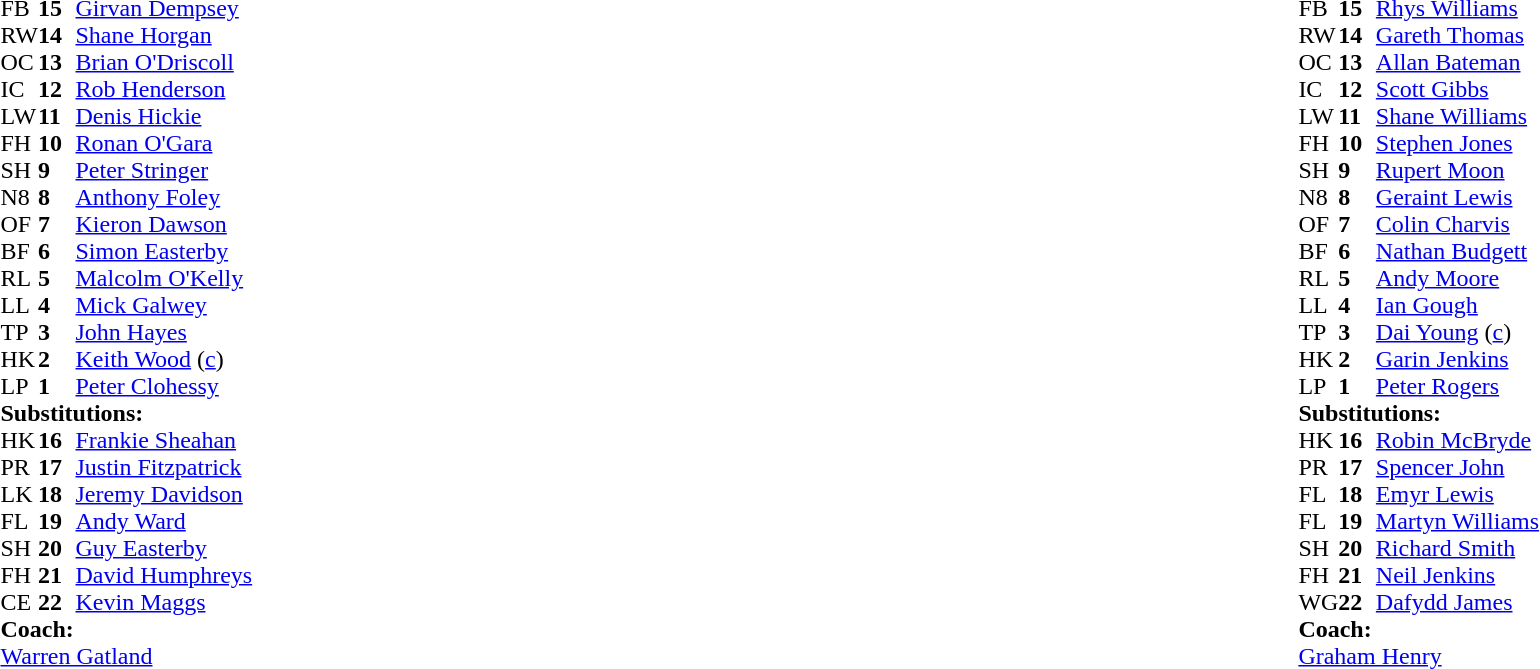<table width="100%">
<tr>
<td style="vertical-align:top" width="50%"><br><table cellspacing="0" cellpadding="0">
<tr>
<th width="25"></th>
<th width="25"></th>
</tr>
<tr>
<td>FB</td>
<td><strong>15</strong></td>
<td><a href='#'>Girvan Dempsey</a></td>
</tr>
<tr>
<td>RW</td>
<td><strong>14</strong></td>
<td><a href='#'>Shane Horgan</a></td>
</tr>
<tr>
<td>OC</td>
<td><strong>13</strong></td>
<td><a href='#'>Brian O'Driscoll</a></td>
</tr>
<tr>
<td>IC</td>
<td><strong>12</strong></td>
<td><a href='#'>Rob Henderson</a></td>
</tr>
<tr>
<td>LW</td>
<td><strong>11</strong></td>
<td><a href='#'>Denis Hickie</a></td>
</tr>
<tr>
<td>FH</td>
<td><strong>10</strong></td>
<td><a href='#'>Ronan O'Gara</a></td>
<td></td>
<td></td>
</tr>
<tr>
<td>SH</td>
<td><strong>9</strong></td>
<td><a href='#'>Peter Stringer</a></td>
</tr>
<tr>
<td>N8</td>
<td><strong>8</strong></td>
<td><a href='#'>Anthony Foley</a></td>
<td></td>
<td colspan="2"></td>
</tr>
<tr>
<td>OF</td>
<td><strong>7</strong></td>
<td><a href='#'>Kieron Dawson</a></td>
</tr>
<tr>
<td>BF</td>
<td><strong>6</strong></td>
<td><a href='#'>Simon Easterby</a></td>
<td></td>
<td></td>
<td></td>
<td></td>
</tr>
<tr>
<td>RL</td>
<td><strong>5</strong></td>
<td><a href='#'>Malcolm O'Kelly</a></td>
</tr>
<tr>
<td>LL</td>
<td><strong>4</strong></td>
<td><a href='#'>Mick Galwey</a></td>
<td></td>
<td></td>
</tr>
<tr>
<td>TP</td>
<td><strong>3</strong></td>
<td><a href='#'>John Hayes</a></td>
</tr>
<tr>
<td>HK</td>
<td><strong>2</strong></td>
<td><a href='#'>Keith Wood</a> (<a href='#'>c</a>)</td>
</tr>
<tr>
<td>LP</td>
<td><strong>1</strong></td>
<td><a href='#'>Peter Clohessy</a></td>
</tr>
<tr>
<td colspan="3"><strong>Substitutions:</strong></td>
</tr>
<tr>
<td>HK</td>
<td><strong>16</strong></td>
<td><a href='#'>Frankie Sheahan</a></td>
</tr>
<tr>
<td>PR</td>
<td><strong>17</strong></td>
<td><a href='#'>Justin Fitzpatrick</a></td>
</tr>
<tr>
<td>LK</td>
<td><strong>18</strong></td>
<td><a href='#'>Jeremy Davidson</a></td>
<td></td>
<td></td>
</tr>
<tr>
<td>FL</td>
<td><strong>19</strong></td>
<td><a href='#'>Andy Ward</a></td>
<td></td>
<td></td>
<td></td>
<td></td>
</tr>
<tr>
<td>SH</td>
<td><strong>20</strong></td>
<td><a href='#'>Guy Easterby</a></td>
</tr>
<tr>
<td>FH</td>
<td><strong>21</strong></td>
<td><a href='#'>David Humphreys</a></td>
<td></td>
<td></td>
</tr>
<tr>
<td>CE</td>
<td><strong>22</strong></td>
<td><a href='#'>Kevin Maggs</a></td>
</tr>
<tr>
<td colspan="3"><strong>Coach:</strong></td>
</tr>
<tr>
<td colspan="3"><a href='#'>Warren Gatland</a></td>
</tr>
</table>
</td>
<td style="vertical-align:top"></td>
<td style="vertical-align:top" width="50%"><br><table cellspacing="0" cellpadding="0" align="center">
<tr>
<th width="25"></th>
<th width="25"></th>
</tr>
<tr>
<td>FB</td>
<td><strong>15</strong></td>
<td><a href='#'>Rhys Williams</a></td>
</tr>
<tr>
<td>RW</td>
<td><strong>14</strong></td>
<td><a href='#'>Gareth Thomas</a></td>
</tr>
<tr>
<td>OC</td>
<td><strong>13</strong></td>
<td><a href='#'>Allan Bateman</a></td>
</tr>
<tr>
<td>IC</td>
<td><strong>12</strong></td>
<td><a href='#'>Scott Gibbs</a></td>
</tr>
<tr>
<td>LW</td>
<td><strong>11</strong></td>
<td><a href='#'>Shane Williams</a></td>
</tr>
<tr>
<td>FH</td>
<td><strong>10</strong></td>
<td><a href='#'>Stephen Jones</a></td>
<td></td>
<td></td>
</tr>
<tr>
<td>SH</td>
<td><strong>9</strong></td>
<td><a href='#'>Rupert Moon</a></td>
</tr>
<tr>
<td>N8</td>
<td><strong>8</strong></td>
<td><a href='#'>Geraint Lewis</a></td>
</tr>
<tr>
<td>OF</td>
<td><strong>7</strong></td>
<td><a href='#'>Colin Charvis</a></td>
</tr>
<tr>
<td>BF</td>
<td><strong>6</strong></td>
<td><a href='#'>Nathan Budgett</a></td>
</tr>
<tr>
<td>RL</td>
<td><strong>5</strong></td>
<td><a href='#'>Andy Moore</a></td>
</tr>
<tr>
<td>LL</td>
<td><strong>4</strong></td>
<td><a href='#'>Ian Gough</a></td>
</tr>
<tr>
<td>TP</td>
<td><strong>3</strong></td>
<td><a href='#'>Dai Young</a> (<a href='#'>c</a>)</td>
</tr>
<tr>
<td>HK</td>
<td><strong>2</strong></td>
<td><a href='#'>Garin Jenkins</a></td>
<td></td>
<td></td>
</tr>
<tr>
<td>LP</td>
<td><strong>1</strong></td>
<td><a href='#'>Peter Rogers</a></td>
</tr>
<tr>
<td colspan="3"><strong>Substitutions:</strong></td>
</tr>
<tr>
<td>HK</td>
<td><strong>16</strong></td>
<td><a href='#'>Robin McBryde</a></td>
<td></td>
<td></td>
</tr>
<tr>
<td>PR</td>
<td><strong>17</strong></td>
<td><a href='#'>Spencer John</a></td>
</tr>
<tr>
<td>FL</td>
<td><strong>18</strong></td>
<td><a href='#'>Emyr Lewis</a></td>
</tr>
<tr>
<td>FL</td>
<td><strong>19</strong></td>
<td><a href='#'>Martyn Williams</a></td>
</tr>
<tr>
<td>SH</td>
<td><strong>20</strong></td>
<td><a href='#'>Richard Smith</a></td>
</tr>
<tr>
<td>FH</td>
<td><strong>21</strong></td>
<td><a href='#'>Neil Jenkins</a></td>
<td></td>
<td></td>
</tr>
<tr>
<td>WG</td>
<td><strong>22</strong></td>
<td><a href='#'>Dafydd James</a></td>
</tr>
<tr>
<td colspan="3"><strong>Coach:</strong></td>
</tr>
<tr>
<td colspan="3"><a href='#'>Graham Henry</a></td>
</tr>
</table>
</td>
</tr>
</table>
